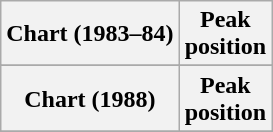<table class="wikitable plainrowheaders sortable">
<tr>
<th>Chart (1983–84)</th>
<th>Peak<br>position</th>
</tr>
<tr>
</tr>
<tr>
</tr>
<tr>
</tr>
<tr>
</tr>
<tr>
</tr>
<tr>
</tr>
<tr>
<th>Chart (1988)</th>
<th>Peak<br>position</th>
</tr>
<tr>
</tr>
</table>
